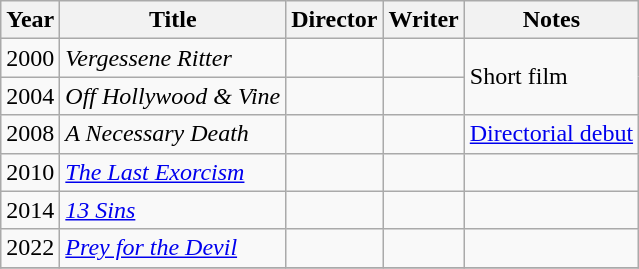<table class="wikitable">
<tr>
<th>Year</th>
<th>Title</th>
<th>Director</th>
<th>Writer</th>
<th>Notes</th>
</tr>
<tr>
<td>2000</td>
<td><em>Vergessene Ritter</em></td>
<td></td>
<td></td>
<td rowspan="2">Short film</td>
</tr>
<tr>
<td>2004</td>
<td><em>Off Hollywood & Vine</em></td>
<td></td>
<td></td>
</tr>
<tr>
<td>2008</td>
<td><em>A Necessary Death</em></td>
<td></td>
<td></td>
<td><a href='#'>Directorial debut</a></td>
</tr>
<tr>
<td>2010</td>
<td><em><a href='#'>The Last Exorcism</a></em></td>
<td></td>
<td></td>
<td></td>
</tr>
<tr>
<td>2014</td>
<td><em><a href='#'>13 Sins</a></em></td>
<td></td>
<td></td>
<td></td>
</tr>
<tr>
<td>2022</td>
<td><em><a href='#'>Prey for the Devil</a></em></td>
<td></td>
<td></td>
<td></td>
</tr>
<tr>
</tr>
</table>
